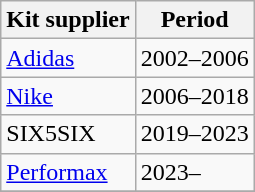<table class="wikitable" style="text-align:centre;">
<tr>
<th style="text-align: center;"><strong>Kit supplier</strong></th>
<th style="text-align: center;"><strong>Period</strong></th>
</tr>
<tr>
<td align="Centre"> <a href='#'>Adidas</a></td>
<td>2002–2006</td>
</tr>
<tr>
<td align="Centre"> <a href='#'>Nike</a></td>
<td>2006–2018</td>
</tr>
<tr>
<td align="Centre"> SIX5SIX</td>
<td>2019–2023</td>
</tr>
<tr>
<td align="Centre"> <a href='#'>Performax</a></td>
<td>2023–</td>
</tr>
<tr>
</tr>
</table>
